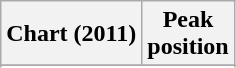<table class="wikitable sortable plainrowheaders">
<tr>
<th>Chart (2011)</th>
<th>Peak<br>position</th>
</tr>
<tr>
</tr>
<tr>
</tr>
<tr>
</tr>
<tr>
</tr>
<tr>
</tr>
</table>
